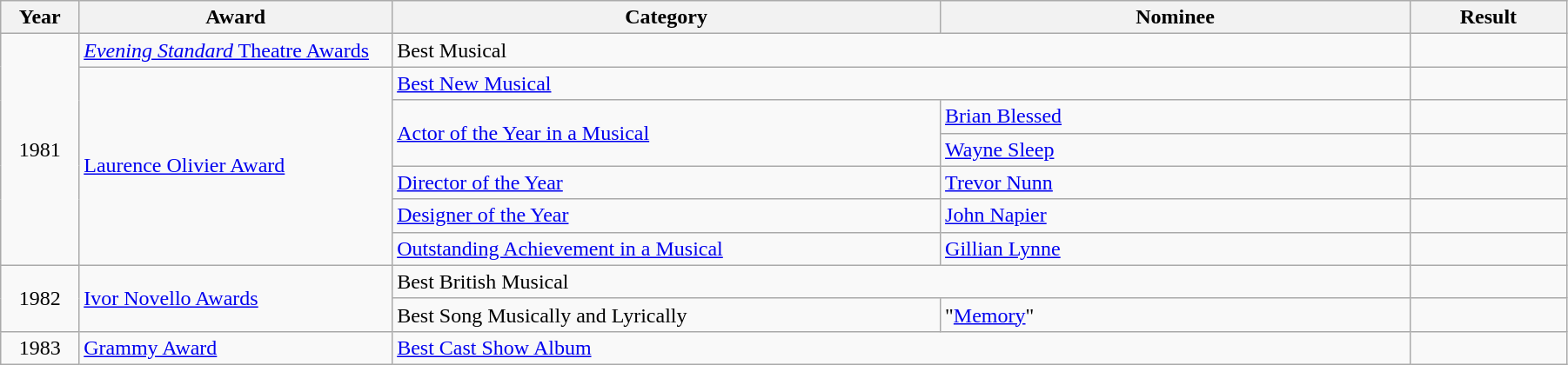<table class="wikitable" style="width:95%;">
<tr>
<th style="width:5%;">Year</th>
<th style="width:20%;">Award</th>
<th style="width:35%;">Category</th>
<th style="width:30%;">Nominee</th>
<th style="width:10%;">Result</th>
</tr>
<tr>
<td rowspan="7" style="text-align:center;">1981</td>
<td><a href='#'><em>Evening Standard</em> Theatre Awards</a></td>
<td colspan="2">Best Musical</td>
<td></td>
</tr>
<tr>
<td rowspan="6"><a href='#'>Laurence Olivier Award</a></td>
<td colspan="2"><a href='#'>Best New Musical</a></td>
<td></td>
</tr>
<tr>
<td rowspan="2"><a href='#'>Actor of the Year in a Musical</a></td>
<td><a href='#'>Brian Blessed</a></td>
<td></td>
</tr>
<tr>
<td><a href='#'>Wayne Sleep</a></td>
<td></td>
</tr>
<tr>
<td><a href='#'>Director of the Year</a></td>
<td><a href='#'>Trevor Nunn</a></td>
<td></td>
</tr>
<tr>
<td><a href='#'>Designer of the Year</a></td>
<td><a href='#'>John Napier</a></td>
<td></td>
</tr>
<tr>
<td><a href='#'>Outstanding Achievement in a Musical</a></td>
<td><a href='#'>Gillian Lynne</a></td>
<td></td>
</tr>
<tr>
<td rowspan="2" style="text-align:center;">1982</td>
<td rowspan="2"><a href='#'>Ivor Novello Awards</a></td>
<td colspan="2">Best British Musical</td>
<td></td>
</tr>
<tr>
<td>Best Song Musically and Lyrically</td>
<td>"<a href='#'>Memory</a>"</td>
<td></td>
</tr>
<tr>
<td rowspan="1" style="text-align:center;">1983</td>
<td rowspan="1"><a href='#'>Grammy Award</a></td>
<td colspan="2"><a href='#'>Best Cast Show Album</a></td>
<td></td>
</tr>
</table>
